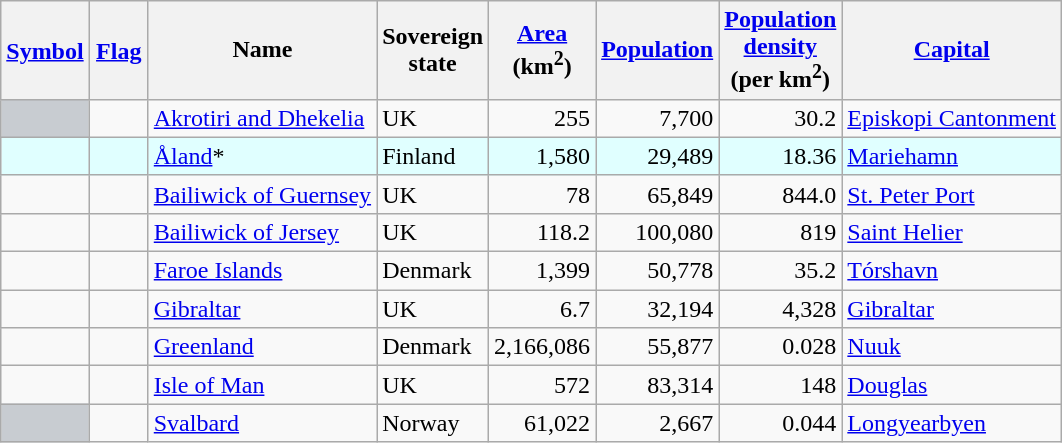<table class="sortable wikitable">
<tr>
<th style="line-height:95%; width:2em" class="unsortable"><a href='#'>Symbol</a></th>
<th style="line-height:95%; width:2em" class="unsortable"><a href='#'>Flag</a></th>
<th>Name</th>
<th>Sovereign<br>state</th>
<th><a href='#'>Area</a><br>(km<sup>2</sup>)</th>
<th><a href='#'>Population</a></th>
<th><a href='#'>Population<br>density</a><br>(per km<sup>2</sup>)</th>
<th><a href='#'>Capital</a></th>
</tr>
<tr>
<td style="background-color:#c8ccd1; text-align:center"></td>
<td style="text-align:center"></td>
<td><a href='#'>Akrotiri and Dhekelia</a></td>
<td>UK</td>
<td style="text-align:right;">255</td>
<td style="text-align:right;">7,700</td>
<td style="text-align:right;">30.2</td>
<td><a href='#'>Episkopi Cantonment</a></td>
</tr>
<tr style="background:lightcyan;">
<td style="text-align:center"></td>
<td style="text-align:center"></td>
<td><a href='#'>Åland</a>*</td>
<td>Finland</td>
<td style="text-align:right;">1,580</td>
<td style="text-align:right;">29,489</td>
<td style="text-align:right;">18.36</td>
<td><a href='#'>Mariehamn</a></td>
</tr>
<tr>
<td style="text-align:center"></td>
<td style="text-align:center"></td>
<td><a href='#'>Bailiwick of Guernsey</a></td>
<td>UK</td>
<td style="text-align:right;">78</td>
<td style="text-align:right;">65,849</td>
<td style="text-align:right;">844.0</td>
<td><a href='#'>St. Peter Port</a></td>
</tr>
<tr>
<td style="text-align:center"></td>
<td style="text-align:center"></td>
<td><a href='#'>Bailiwick of Jersey</a></td>
<td>UK</td>
<td style="text-align:right;">118.2</td>
<td style="text-align:right;">100,080</td>
<td style="text-align:right;">819</td>
<td><a href='#'>Saint Helier</a></td>
</tr>
<tr>
<td style="text-align:center"></td>
<td style="text-align:center"></td>
<td><a href='#'>Faroe Islands</a></td>
<td>Denmark</td>
<td style="text-align:right;">1,399</td>
<td style="text-align:right;">50,778</td>
<td style="text-align:right;">35.2</td>
<td><a href='#'>Tórshavn</a></td>
</tr>
<tr>
<td style="text-align:center"></td>
<td style="text-align:center"></td>
<td><a href='#'>Gibraltar</a></td>
<td>UK</td>
<td style="text-align:right;">6.7</td>
<td style="text-align:right;">32,194</td>
<td style="text-align:right;">4,328</td>
<td><a href='#'>Gibraltar</a></td>
</tr>
<tr>
<td style="text-align:center"></td>
<td style="text-align:center"></td>
<td><a href='#'>Greenland</a></td>
<td>Denmark</td>
<td style="text-align:right;">2,166,086</td>
<td style="text-align:right;">55,877</td>
<td style="text-align:right;">0.028</td>
<td><a href='#'>Nuuk</a></td>
</tr>
<tr>
<td style="text-align:center"></td>
<td style="text-align:center"></td>
<td><a href='#'>Isle of Man</a></td>
<td>UK</td>
<td style="text-align:right;">572</td>
<td style="text-align:right;">83,314</td>
<td style="text-align:right;">148</td>
<td><a href='#'>Douglas</a></td>
</tr>
<tr>
<td style="background-color:#c8ccd1; text-align:center"></td>
<td style="text-align:center"></td>
<td><a href='#'>Svalbard</a></td>
<td>Norway</td>
<td style="text-align:right;">61,022</td>
<td style="text-align:right;">2,667</td>
<td style="text-align:right;">0.044</td>
<td><a href='#'>Longyearbyen</a></td>
</tr>
</table>
